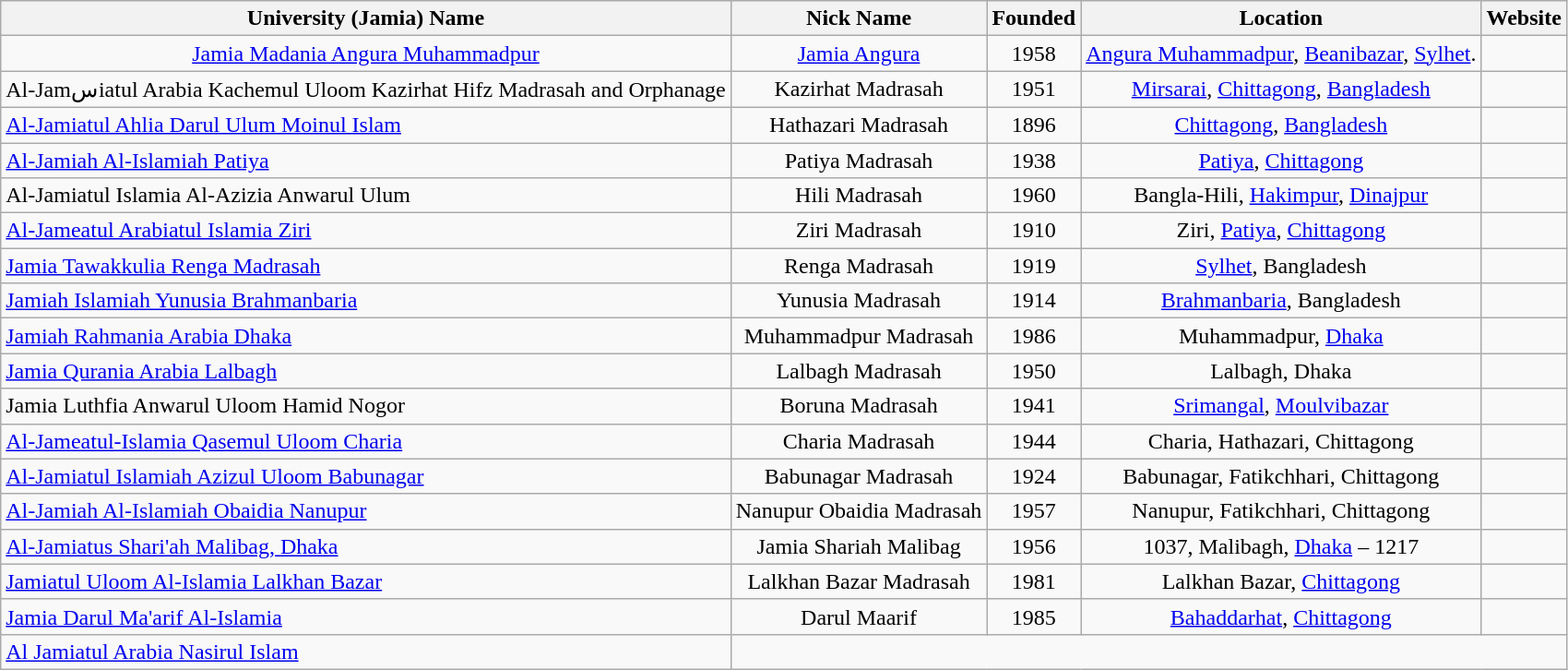<table class="wikitable sortable">
<tr>
<th>University (Jamia) Name</th>
<th>Nick Name</th>
<th>Founded</th>
<th>Location</th>
<th class="unsortable">Website</th>
</tr>
<tr>
<td style="text-align:center;"><a href='#'>Jamia Madania Angura Muhammadpur</a></td>
<td style="text-align:center;"><a href='#'>Jamia Angura</a></td>
<td style="text-align:center;">1958</td>
<td style="text-align:center;"><a href='#'>Angura Muhammadpur</a>, <a href='#'>Beanibazar</a>, <a href='#'>Sylhet</a>.</td>
<td style="text-align:center;"></td>
</tr>
<tr>
<td style="text-align:center;">Al-Jamسiatul Arabia Kachemul Uloom Kazirhat Hifz Madrasah and Orphanage</td>
<td style="text-align:center;">Kazirhat Madrasah</td>
<td style="text-align:center;">1951</td>
<td style="text-align:center;"><a href='#'>Mirsarai</a>, <a href='#'>Chittagong</a>, <a href='#'>Bangladesh</a></td>
<td style="text-align:center;"></td>
</tr>
<tr>
<td><a href='#'>Al-Jamiatul Ahlia Darul Ulum Moinul Islam</a></td>
<td style="text-align:center;">Hathazari Madrasah</td>
<td style="text-align:center;">1896</td>
<td style="text-align:center;"><a href='#'>Chittagong</a>, <a href='#'>Bangladesh</a></td>
<td style="text-align:center;"></td>
</tr>
<tr>
<td><a href='#'>Al-Jamiah Al-Islamiah Patiya</a></td>
<td style="text-align:center;">Patiya Madrasah</td>
<td style="text-align:center;">1938</td>
<td style="text-align:center;"><a href='#'>Patiya</a>, <a href='#'>Chittagong</a></td>
<td style="text-align:center;"></td>
</tr>
<tr>
<td>Al-Jamiatul Islamia Al-Azizia Anwarul Ulum</td>
<td style="text-align:center;">Hili Madrasah</td>
<td style="text-align:center;">1960</td>
<td style="text-align:center;">Bangla-Hili, <a href='#'>Hakimpur</a>, <a href='#'>Dinajpur</a></td>
<td style="text-align:center;"></td>
</tr>
<tr>
<td><a href='#'>Al-Jameatul Arabiatul Islamia Ziri</a></td>
<td style="text-align:center;">Ziri Madrasah</td>
<td style="text-align:center;">1910</td>
<td style="text-align:center;">Ziri, <a href='#'>Patiya</a>, <a href='#'>Chittagong</a></td>
<td style="text-align:center;"></td>
</tr>
<tr>
<td><a href='#'>Jamia Tawakkulia Renga Madrasah</a></td>
<td style="text-align:center;">Renga Madrasah</td>
<td style="text-align:center;">1919</td>
<td style="text-align:center;"><a href='#'>Sylhet</a>, Bangladesh</td>
<td style="text-align:center;"> </td>
</tr>
<tr>
<td><a href='#'>Jamiah Islamiah Yunusia Brahmanbaria</a></td>
<td style="text-align:center;">Yunusia Madrasah</td>
<td style="text-align:center;">1914</td>
<td style="text-align:center;"><a href='#'>Brahmanbaria</a>, Bangladesh</td>
<td style="text-align:center;"></td>
</tr>
<tr>
<td><a href='#'>Jamiah Rahmania Arabia Dhaka</a></td>
<td style="text-align:center;">Muhammadpur Madrasah</td>
<td style="text-align:center;">1986</td>
<td style="text-align:center;">Muhammadpur, <a href='#'>Dhaka</a></td>
<td style="text-align:center;"></td>
</tr>
<tr>
<td><a href='#'>Jamia Qurania Arabia Lalbagh</a></td>
<td style="text-align:center;">Lalbagh Madrasah</td>
<td style="text-align:center;">1950</td>
<td style="text-align:center;">Lalbagh, Dhaka</td>
<td style="text-align:center;"></td>
</tr>
<tr>
<td>Jamia Luthfia Anwarul Uloom Hamid Nogor</td>
<td style="text-align:center;">Boruna Madrasah</td>
<td style="text-align:center;">1941</td>
<td style="text-align:center;"><a href='#'>Srimangal</a>, <a href='#'>Moulvibazar</a></td>
<td style="text-align:center;"> </td>
</tr>
<tr>
<td><a href='#'>Al-Jameatul-Islamia Qasemul Uloom Charia</a></td>
<td style="text-align:center;">Charia Madrasah</td>
<td style="text-align:center;">1944</td>
<td style="text-align:center;">Charia, Hathazari, Chittagong</td>
<td style="text-align:center;"> </td>
</tr>
<tr>
<td><a href='#'>Al-Jamiatul Islamiah Azizul Uloom Babunagar</a></td>
<td style="text-align:center;">Babunagar Madrasah</td>
<td style="text-align:center;">1924</td>
<td style="text-align:center;">Babunagar, Fatikchhari, Chittagong</td>
<td style="text-align:center;"></td>
</tr>
<tr>
<td><a href='#'>Al-Jamiah Al-Islamiah Obaidia Nanupur</a></td>
<td style="text-align:center;">Nanupur Obaidia Madrasah</td>
<td style="text-align:center;">1957</td>
<td style="text-align:center;">Nanupur, Fatikchhari, Chittagong</td>
<td style="text-align:center;"></td>
</tr>
<tr>
<td><a href='#'>Al-Jamiatus Shari'ah Malibag, Dhaka</a></td>
<td style="text-align:center;">Jamia Shariah Malibag</td>
<td style="text-align:center;">1956</td>
<td style="text-align:center;">1037, Malibagh, <a href='#'>Dhaka</a> – 1217</td>
<td style="text-align:center;"> </td>
</tr>
<tr>
<td><a href='#'>Jamiatul Uloom Al-Islamia Lalkhan Bazar</a></td>
<td style="text-align:center;">Lalkhan Bazar Madrasah</td>
<td style="text-align:center;">1981</td>
<td style="text-align:center;">Lalkhan Bazar, <a href='#'>Chittagong</a></td>
<td style="text-align:center;"></td>
</tr>
<tr>
<td><a href='#'>Jamia Darul Ma'arif Al-Islamia</a></td>
<td style="text-align:center;">Darul Maarif</td>
<td style="text-align:center;">1985</td>
<td style="text-align:center;"><a href='#'>Bahaddarhat</a>, <a href='#'>Chittagong</a></td>
<td style="text-align:center;"></td>
</tr>
<tr>
<td><a href='#'>Al Jamiatul Arabia Nasirul Islam</a></td>
</tr>
</table>
